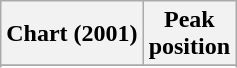<table class="wikitable sortable plainrowheaders">
<tr>
<th>Chart (2001)</th>
<th>Peak<br>position</th>
</tr>
<tr>
</tr>
<tr>
</tr>
</table>
